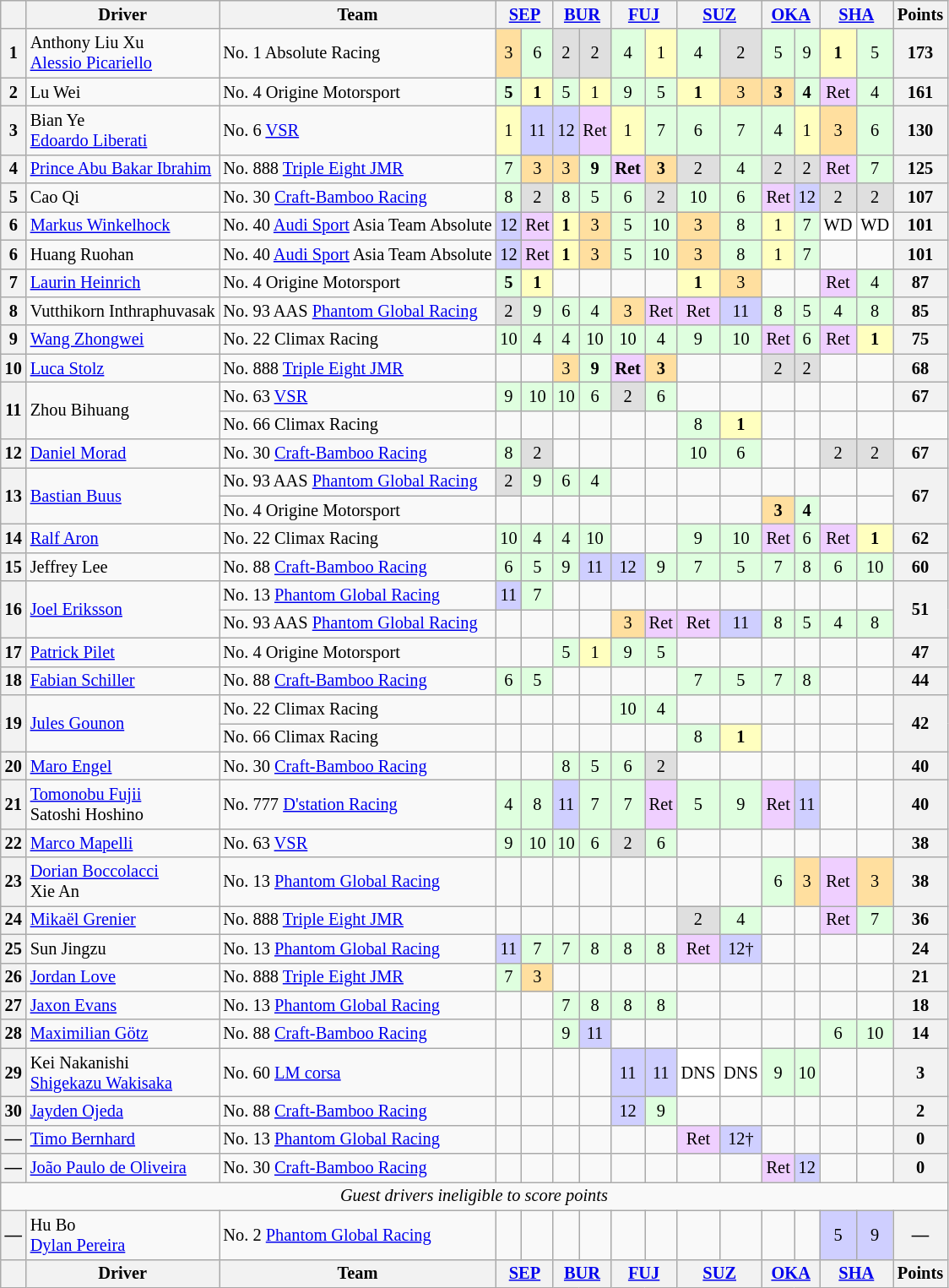<table class="wikitable" style="font-size: 85%; text-align:center;">
<tr>
<th></th>
<th>Driver</th>
<th>Team</th>
<th colspan="2"><a href='#'>SEP</a><br></th>
<th colspan="2"><a href='#'>BUR</a><br></th>
<th colspan="2"><a href='#'>FUJ</a><br></th>
<th colspan="2"><a href='#'>SUZ</a><br></th>
<th colspan="2"><a href='#'>OKA</a><br></th>
<th colspan="2"><a href='#'>SHA</a><br></th>
<th>Points</th>
</tr>
<tr>
<th>1</th>
<td align="left"> Anthony Liu Xu<br> <a href='#'>Alessio Picariello</a></td>
<td align="left"> No. 1 Absolute Racing</td>
<td style="background:#FFDF9F;">3</td>
<td style="background:#DFFFDF;">6</td>
<td style="background:#DFDFDF;">2</td>
<td style="background:#DFDFDF;">2</td>
<td style="background:#DFFFDF;">4</td>
<td style="background:#FFFFBF;">1</td>
<td style="background:#DFFFDF;">4</td>
<td style="background:#DFDFDF;">2</td>
<td style="background:#DFFFDF;">5</td>
<td style="background:#DFFFDF;">9</td>
<td style="background:#FFFFBF;"><strong>1</strong></td>
<td style="background:#DFFFDF;">5</td>
<th>173</th>
</tr>
<tr>
<th>2</th>
<td align="left"> Lu Wei</td>
<td align="left"> No. 4 Origine Motorsport</td>
<td style="background:#DFFFDF;"><strong>5</strong></td>
<td style="background:#FFFFBF;"><strong>1</strong></td>
<td style="background:#DFFFDF;">5</td>
<td style="background:#FFFFBF;">1</td>
<td style="background:#DFFFDF;">9</td>
<td style="background:#DFFFDF;">5</td>
<td style="background:#FFFFBF;"><strong>1</strong></td>
<td style="background:#FFDF9F;">3</td>
<td style="background:#FFDF9F;"><strong>3</strong></td>
<td style="background:#DFFFDF;"><strong>4</strong></td>
<td style="background:#EFCFFF;">Ret</td>
<td style="background:#DFFFDF;">4</td>
<th>161</th>
</tr>
<tr>
<th>3</th>
<td align="left"> Bian Ye<br> <a href='#'>Edoardo Liberati</a></td>
<td align="left"> No. 6 <a href='#'>VSR</a></td>
<td style="background:#FFFFBF;">1</td>
<td style="background:#CFCFFF;">11</td>
<td style="background:#CFCFFF;">12</td>
<td style="background:#EFCFFF;">Ret</td>
<td style="background:#FFFFBF;">1</td>
<td style="background:#DFFFDF;">7</td>
<td style="background:#DFFFDF;">6</td>
<td style="background:#DFFFDF;">7</td>
<td style="background:#DFFFDF;">4</td>
<td style="background:#FFFFBF;">1</td>
<td style="background:#FFDF9F;">3</td>
<td style="background:#DFFFDF;">6</td>
<th>130</th>
</tr>
<tr>
<th>4</th>
<td align="left"> <a href='#'>Prince Abu Bakar Ibrahim</a></td>
<td align="left"> No. 888 <a href='#'>Triple Eight JMR</a></td>
<td style="background:#DFFFDF;">7</td>
<td style="background:#FFDF9F;">3</td>
<td style="background:#FFDF9F;">3</td>
<td style="background:#DFFFDF;"><strong>9</strong></td>
<td style="background:#EFCFFF;"><strong>Ret</strong></td>
<td style="background:#FFDF9F;"><strong>3</strong></td>
<td style="background:#DFDFDF;">2</td>
<td style="background:#DFFFDF;">4</td>
<td style="background:#DFDFDF;">2</td>
<td style="background:#DFDFDF;">2</td>
<td style="background:#EFCFFF;">Ret</td>
<td style="background:#DFFFDF;">7</td>
<th>125</th>
</tr>
<tr>
<th>5</th>
<td align="left"> Cao Qi</td>
<td align="left"> No. 30 <a href='#'>Craft-Bamboo Racing</a></td>
<td style="background:#DFFFDF;">8</td>
<td style="background:#DFDFDF;">2</td>
<td style="background:#DFFFDF;">8</td>
<td style="background:#DFFFDF;">5</td>
<td style="background:#DFFFDF;">6</td>
<td style="background:#DFDFDF;">2</td>
<td style="background:#DFFFDF;">10</td>
<td style="background:#DFFFDF;">6</td>
<td style="background:#EFCFFF;">Ret</td>
<td style="background:#CFCFFF;">12</td>
<td style="background:#DFDFDF;">2</td>
<td style="background:#DFDFDF;">2</td>
<th>107</th>
</tr>
<tr>
<th>6</th>
<td align="left"> <a href='#'>Markus Winkelhock</a></td>
<td align="left"> No. 40 <a href='#'>Audi Sport</a> Asia Team Absolute</td>
<td style="background:#CFCFFF;">12</td>
<td style="background:#EFCFFF;">Ret</td>
<td style="background:#FFFFBF;"><strong>1</strong></td>
<td style="background:#FFDF9F;">3</td>
<td style="background:#DFFFDF;">5</td>
<td style="background:#DFFFDF;">10</td>
<td style="background:#FFDF9F;">3</td>
<td style="background:#DFFFDF;">8</td>
<td style="background:#FFFFBF;">1</td>
<td style="background:#DFFFDF;">7</td>
<td style="background:#FFFFFF;">WD</td>
<td style="background:#FFFFFF;">WD</td>
<th>101</th>
</tr>
<tr>
<th>6</th>
<td align="left"> Huang Ruohan</td>
<td align="left"> No. 40 <a href='#'>Audi Sport</a> Asia Team Absolute</td>
<td style="background:#CFCFFF;">12</td>
<td style="background:#EFCFFF;">Ret</td>
<td style="background:#FFFFBF;"><strong>1</strong></td>
<td style="background:#FFDF9F;">3</td>
<td style="background:#DFFFDF;">5</td>
<td style="background:#DFFFDF;">10</td>
<td style="background:#FFDF9F;">3</td>
<td style="background:#DFFFDF;">8</td>
<td style="background:#FFFFBF;">1</td>
<td style="background:#DFFFDF;">7</td>
<td></td>
<td></td>
<th>101</th>
</tr>
<tr>
<th>7</th>
<td align="left"> <a href='#'>Laurin Heinrich</a></td>
<td align="left"> No. 4 Origine Motorsport</td>
<td style="background:#DFFFDF;"><strong>5</strong></td>
<td style="background:#FFFFBF;"><strong>1</strong></td>
<td></td>
<td></td>
<td></td>
<td></td>
<td style="background:#FFFFBF;"><strong>1</strong></td>
<td style="background:#FFDF9F;">3</td>
<td></td>
<td></td>
<td style="background:#EFCFFF;">Ret</td>
<td style="background:#DFFFDF;">4</td>
<th>87</th>
</tr>
<tr>
<th>8</th>
<td align="left"> Vutthikorn Inthraphuvasak</td>
<td align="left"> No. 93 AAS <a href='#'>Phantom Global Racing</a></td>
<td style="background:#DFDFDF;">2</td>
<td style="background:#DFFFDF;">9</td>
<td style="background:#DFFFDF;">6</td>
<td style="background:#DFFFDF;">4</td>
<td style="background:#FFDF9F;">3</td>
<td style="background:#EFCFFF;">Ret</td>
<td style="background:#EFCFFF;">Ret</td>
<td style="background:#CFCFFF;">11</td>
<td style="background:#DFFFDF;">8</td>
<td style="background:#DFFFDF;">5</td>
<td style="background:#DFFFDF;">4</td>
<td style="background:#DFFFDF;">8</td>
<th>85</th>
</tr>
<tr>
<th>9</th>
<td align="left"> <a href='#'>Wang Zhongwei</a></td>
<td align="left"> No. 22 Climax Racing</td>
<td style="background:#DFFFDF;">10</td>
<td style="background:#DFFFDF;">4</td>
<td style="background:#DFFFDF;">4</td>
<td style="background:#DFFFDF;">10</td>
<td style="background:#DFFFDF;">10</td>
<td style="background:#DFFFDF;">4</td>
<td style="background:#DFFFDF;">9</td>
<td style="background:#DFFFDF;">10</td>
<td style="background:#EFCFFF;">Ret</td>
<td style="background:#DFFFDF;">6</td>
<td style="background:#EFCFFF;">Ret</td>
<td style="background:#FFFFBF;"><strong>1</strong></td>
<th>75</th>
</tr>
<tr>
<th>10</th>
<td align="left"> <a href='#'>Luca Stolz</a></td>
<td align="left"> No. 888 <a href='#'>Triple Eight JMR</a></td>
<td></td>
<td></td>
<td style="background:#FFDF9F;">3</td>
<td style="background:#DFFFDF;"><strong>9</strong></td>
<td style="background:#EFCFFF;"><strong>Ret</strong></td>
<td style="background:#FFDF9F;"><strong>3</strong></td>
<td></td>
<td></td>
<td style="background:#DFDFDF;">2</td>
<td style="background:#DFDFDF;">2</td>
<td></td>
<td></td>
<th>68</th>
</tr>
<tr>
<th rowspan=2>11</th>
<td align="left" rowspan=2> Zhou Bihuang</td>
<td align="left"> No. 63 <a href='#'>VSR</a></td>
<td style="background:#DFFFDF;">9</td>
<td style="background:#DFFFDF;">10</td>
<td style="background:#DFFFDF;">10</td>
<td style="background:#DFFFDF;">6</td>
<td style="background:#DFDFDF;">2</td>
<td style="background:#DFFFDF;">6</td>
<td></td>
<td></td>
<td></td>
<td></td>
<td></td>
<td></td>
<th>67</th>
</tr>
<tr>
<td align="left"> No. 66 Climax Racing</td>
<td></td>
<td></td>
<td></td>
<td></td>
<td></td>
<td></td>
<td style="background:#DFFFDF;">8</td>
<td style="background:#FFFFBF;"><strong>1</strong></td>
<td></td>
<td></td>
<td></td>
<td></td>
</tr>
<tr>
<th>12</th>
<td align="left"> <a href='#'>Daniel Morad</a></td>
<td align="left"> No. 30 <a href='#'>Craft-Bamboo Racing</a></td>
<td style="background:#DFFFDF;">8</td>
<td style="background:#DFDFDF;">2</td>
<td></td>
<td></td>
<td></td>
<td></td>
<td style="background:#DFFFDF;">10</td>
<td style="background:#DFFFDF;">6</td>
<td></td>
<td></td>
<td style="background:#DFDFDF;">2</td>
<td style="background:#DFDFDF;">2</td>
<th>67</th>
</tr>
<tr>
<th rowspan=2>13</th>
<td align="left" rowspan=2> <a href='#'>Bastian Buus</a></td>
<td align="left"> No. 93 AAS <a href='#'>Phantom Global Racing</a></td>
<td style="background:#DFDFDF;">2</td>
<td style="background:#DFFFDF;">9</td>
<td style="background:#DFFFDF;">6</td>
<td style="background:#DFFFDF;">4</td>
<td></td>
<td></td>
<td></td>
<td></td>
<td></td>
<td></td>
<td></td>
<td></td>
<th rowspan=2>67</th>
</tr>
<tr>
<td align="left"> No. 4 Origine Motorsport</td>
<td></td>
<td></td>
<td></td>
<td></td>
<td></td>
<td></td>
<td></td>
<td></td>
<td style="background:#FFDF9F;"><strong>3</strong></td>
<td style="background:#DFFFDF;"><strong>4</strong></td>
<td></td>
<td></td>
</tr>
<tr>
<th>14</th>
<td align="left"> <a href='#'>Ralf Aron</a></td>
<td align="left"> No. 22 Climax Racing</td>
<td style="background:#DFFFDF;">10</td>
<td style="background:#DFFFDF;">4</td>
<td style="background:#DFFFDF;">4</td>
<td style="background:#DFFFDF;">10</td>
<td></td>
<td></td>
<td style="background:#DFFFDF;">9</td>
<td style="background:#DFFFDF;">10</td>
<td style="background:#EFCFFF;">Ret</td>
<td style="background:#DFFFDF;">6</td>
<td style="background:#EFCFFF;">Ret</td>
<td style="background:#FFFFBF;"><strong>1</strong></td>
<th>62</th>
</tr>
<tr>
<th>15</th>
<td align="left"> Jeffrey Lee</td>
<td align="left"> No. 88 <a href='#'>Craft-Bamboo Racing</a></td>
<td style="background:#DFFFDF;">6</td>
<td style="background:#DFFFDF;">5</td>
<td style="background:#DFFFDF;">9</td>
<td style="background:#CFCFFF;">11</td>
<td style="background:#CFCFFF;">12</td>
<td style="background:#DFFFDF;">9</td>
<td style="background:#DFFFDF;">7</td>
<td style="background:#DFFFDF;">5</td>
<td style="background:#DFFFDF;">7</td>
<td style="background:#DFFFDF;">8</td>
<td style="background:#DFFFDF;">6</td>
<td style="background:#DFFFDF;">10</td>
<th>60</th>
</tr>
<tr>
<th rowspan=2>16</th>
<td align="left" rowspan=2> <a href='#'>Joel Eriksson</a></td>
<td align="left"> No. 13 <a href='#'>Phantom Global Racing</a></td>
<td style="background:#CFCFFF;">11</td>
<td style="background:#DFFFDF;">7</td>
<td></td>
<td></td>
<td></td>
<td></td>
<td></td>
<td></td>
<td></td>
<td></td>
<td></td>
<td></td>
<th rowspan=2>51</th>
</tr>
<tr>
<td align="left"> No. 93 AAS <a href='#'>Phantom Global Racing</a></td>
<td></td>
<td></td>
<td></td>
<td></td>
<td style="background:#FFDF9F;">3</td>
<td style="background:#EFCFFF;">Ret</td>
<td style="background:#EFCFFF;">Ret</td>
<td style="background:#CFCFFF;">11</td>
<td style="background:#DFFFDF;">8</td>
<td style="background:#DFFFDF;">5</td>
<td style="background:#DFFFDF;">4</td>
<td style="background:#DFFFDF;">8</td>
</tr>
<tr>
<th>17</th>
<td align="left"> <a href='#'>Patrick Pilet</a></td>
<td align="left"> No. 4 Origine Motorsport</td>
<td></td>
<td></td>
<td style="background:#DFFFDF;">5</td>
<td style="background:#FFFFBF;">1</td>
<td style="background:#DFFFDF;">9</td>
<td style="background:#DFFFDF;">5</td>
<td></td>
<td></td>
<td></td>
<td></td>
<td></td>
<td></td>
<th>47</th>
</tr>
<tr>
<th>18</th>
<td align="left"> <a href='#'>Fabian Schiller</a></td>
<td align="left"> No. 88 <a href='#'>Craft-Bamboo Racing</a></td>
<td style="background:#DFFFDF;">6</td>
<td style="background:#DFFFDF;">5</td>
<td></td>
<td></td>
<td></td>
<td></td>
<td style="background:#DFFFDF;">7</td>
<td style="background:#DFFFDF;">5</td>
<td style="background:#DFFFDF;">7</td>
<td style="background:#DFFFDF;">8</td>
<td></td>
<td></td>
<th>44</th>
</tr>
<tr>
<th rowspan=2>19</th>
<td align="left" rowspan=2> <a href='#'>Jules Gounon</a></td>
<td align="left"> No. 22 Climax Racing</td>
<td></td>
<td></td>
<td></td>
<td></td>
<td style="background:#DFFFDF;">10</td>
<td style="background:#DFFFDF;">4</td>
<td></td>
<td></td>
<td></td>
<td></td>
<td></td>
<td></td>
<th rowspan=2>42</th>
</tr>
<tr>
<td align="left"> No. 66 Climax Racing</td>
<td></td>
<td></td>
<td></td>
<td></td>
<td></td>
<td></td>
<td style="background:#DFFFDF;">8</td>
<td style="background:#FFFFBF;"><strong>1</strong></td>
<td></td>
<td></td>
<td></td>
<td></td>
</tr>
<tr>
<th>20</th>
<td align="left"> <a href='#'>Maro Engel</a></td>
<td align="left"> No. 30 <a href='#'>Craft-Bamboo Racing</a></td>
<td></td>
<td></td>
<td style="background:#DFFFDF;">8</td>
<td style="background:#DFFFDF;">5</td>
<td style="background:#DFFFDF;">6</td>
<td style="background:#DFDFDF;">2</td>
<td></td>
<td></td>
<td></td>
<td></td>
<td></td>
<td></td>
<th>40</th>
</tr>
<tr>
<th>21</th>
<td align="left"> <a href='#'>Tomonobu Fujii</a><br> Satoshi Hoshino</td>
<td align="left"> No. 777 <a href='#'>D'station Racing</a></td>
<td style="background:#DFFFDF;">4</td>
<td style="background:#DFFFDF;">8</td>
<td style="background:#CFCFFF;">11</td>
<td style="background:#DFFFDF;">7</td>
<td style="background:#DFFFDF;">7</td>
<td style="background:#EFCFFF;">Ret</td>
<td style="background:#DFFFDF;">5</td>
<td style="background:#DFFFDF;">9</td>
<td style="background:#EFCFFF;">Ret</td>
<td style="background:#CFCFFF;">11</td>
<td></td>
<td></td>
<th>40</th>
</tr>
<tr>
<th>22</th>
<td align="left"> <a href='#'>Marco Mapelli</a></td>
<td align="left"> No. 63 <a href='#'>VSR</a></td>
<td style="background:#DFFFDF;">9</td>
<td style="background:#DFFFDF;">10</td>
<td style="background:#DFFFDF;">10</td>
<td style="background:#DFFFDF;">6</td>
<td style="background:#DFDFDF;">2</td>
<td style="background:#DFFFDF;">6</td>
<td></td>
<td></td>
<td></td>
<td></td>
<td></td>
<td></td>
<th>38</th>
</tr>
<tr>
<th>23</th>
<td align="left"> <a href='#'>Dorian Boccolacci</a><br> Xie An</td>
<td align="left"> No. 13 <a href='#'>Phantom Global Racing</a></td>
<td></td>
<td></td>
<td></td>
<td></td>
<td></td>
<td></td>
<td></td>
<td></td>
<td style="background:#DFFFDF;">6</td>
<td style="background:#FFDF9F;">3</td>
<td style="background:#EFCFFF;">Ret</td>
<td style="background:#FFDF9F;">3</td>
<th>38</th>
</tr>
<tr>
<th>24</th>
<td align="left"> <a href='#'>Mikaël Grenier</a></td>
<td align="left"> No. 888 <a href='#'>Triple Eight JMR</a></td>
<td></td>
<td></td>
<td></td>
<td></td>
<td></td>
<td></td>
<td style="background:#DFDFDF;">2</td>
<td style="background:#DFFFDF;">4</td>
<td></td>
<td></td>
<td style="background:#EFCFFF;">Ret</td>
<td style="background:#DFFFDF;">7</td>
<th>36</th>
</tr>
<tr>
<th>25</th>
<td align="left"> Sun Jingzu</td>
<td align="left"> No. 13 <a href='#'>Phantom Global Racing</a></td>
<td style="background:#CFCFFF;">11</td>
<td style="background:#DFFFDF;">7</td>
<td style="background:#DFFFDF;">7</td>
<td style="background:#DFFFDF;">8</td>
<td style="background:#DFFFDF;">8</td>
<td style="background:#DFFFDF;">8</td>
<td style="background:#EFCFFF;">Ret</td>
<td style="background:#CFCFFF;">12†</td>
<td></td>
<td></td>
<td></td>
<td></td>
<th>24</th>
</tr>
<tr>
<th>26</th>
<td align="left"> <a href='#'>Jordan Love</a></td>
<td align="left"> No. 888 <a href='#'>Triple Eight JMR</a></td>
<td style="background:#DFFFDF;">7</td>
<td style="background:#FFDF9F;">3</td>
<td></td>
<td></td>
<td></td>
<td></td>
<td></td>
<td></td>
<td></td>
<td></td>
<td></td>
<td></td>
<th>21</th>
</tr>
<tr>
<th>27</th>
<td align="left"> <a href='#'>Jaxon Evans</a></td>
<td align="left"> No. 13 <a href='#'>Phantom Global Racing</a></td>
<td></td>
<td></td>
<td style="background:#DFFFDF;">7</td>
<td style="background:#DFFFDF;">8</td>
<td style="background:#DFFFDF;">8</td>
<td style="background:#DFFFDF;">8</td>
<td></td>
<td></td>
<td></td>
<td></td>
<td></td>
<td></td>
<th>18</th>
</tr>
<tr>
<th>28</th>
<td align="left"> <a href='#'>Maximilian Götz</a></td>
<td align="left"> No. 88 <a href='#'>Craft-Bamboo Racing</a></td>
<td></td>
<td></td>
<td style="background:#DFFFDF;">9</td>
<td style="background:#CFCFFF;">11</td>
<td></td>
<td></td>
<td></td>
<td></td>
<td></td>
<td></td>
<td style="background:#DFFFDF;">6</td>
<td style="background:#DFFFDF;">10</td>
<th>14</th>
</tr>
<tr>
<th>29</th>
<td align="left"> Kei Nakanishi<br> <a href='#'>Shigekazu Wakisaka</a></td>
<td align="left"> No. 60 <a href='#'>LM corsa</a></td>
<td></td>
<td></td>
<td></td>
<td></td>
<td style="background:#CFCFFF;">11</td>
<td style="background:#CFCFFF;">11</td>
<td style="background:#FFFFFF;">DNS</td>
<td style="background:#FFFFFF;">DNS</td>
<td style="background:#DFFFDF;">9</td>
<td style="background:#DFFFDF;">10</td>
<td></td>
<td></td>
<th>3</th>
</tr>
<tr>
<th>30</th>
<td align="left"> <a href='#'>Jayden Ojeda</a></td>
<td align="left"> No. 88 <a href='#'>Craft-Bamboo Racing</a></td>
<td></td>
<td></td>
<td></td>
<td></td>
<td style="background:#CFCFFF;">12</td>
<td style="background:#DFFFDF;">9</td>
<td></td>
<td></td>
<td></td>
<td></td>
<td></td>
<td></td>
<th>2</th>
</tr>
<tr>
<th>—</th>
<td align="left"> <a href='#'>Timo Bernhard</a></td>
<td align="left"> No. 13 <a href='#'>Phantom Global Racing</a></td>
<td></td>
<td></td>
<td></td>
<td></td>
<td></td>
<td></td>
<td style="background:#EFCFFF;">Ret</td>
<td style="background:#CFCFFF;">12†</td>
<td></td>
<td></td>
<td></td>
<td></td>
<th>0</th>
</tr>
<tr>
<th>—</th>
<td align="left"> <a href='#'>João Paulo de Oliveira</a></td>
<td align="left"> No. 30 <a href='#'>Craft-Bamboo Racing</a></td>
<td></td>
<td></td>
<td></td>
<td></td>
<td></td>
<td></td>
<td></td>
<td></td>
<td style="background:#EFCFFF;">Ret</td>
<td style="background:#CFCFFF;">12</td>
<td></td>
<td></td>
<th>0</th>
</tr>
<tr>
<td colspan="18"><em>Guest drivers ineligible to score points</em></td>
</tr>
<tr>
<th>—</th>
<td align="left"> Hu Bo<br> <a href='#'>Dylan Pereira</a></td>
<td align="left"> No. 2 <a href='#'>Phantom Global Racing</a></td>
<td></td>
<td></td>
<td></td>
<td></td>
<td></td>
<td></td>
<td></td>
<td></td>
<td></td>
<td></td>
<td style="background:#CFCFFF;">5</td>
<td style="background:#CFCFFF;">9</td>
<th>—</th>
</tr>
<tr>
<th></th>
<th>Driver</th>
<th>Team</th>
<th colspan="2"><a href='#'>SEP</a><br></th>
<th colspan="2"><a href='#'>BUR</a><br></th>
<th colspan="2"><a href='#'>FUJ</a><br></th>
<th colspan="2"><a href='#'>SUZ</a><br></th>
<th colspan="2"><a href='#'>OKA</a><br></th>
<th colspan="2"><a href='#'>SHA</a><br></th>
<th>Points</th>
</tr>
</table>
